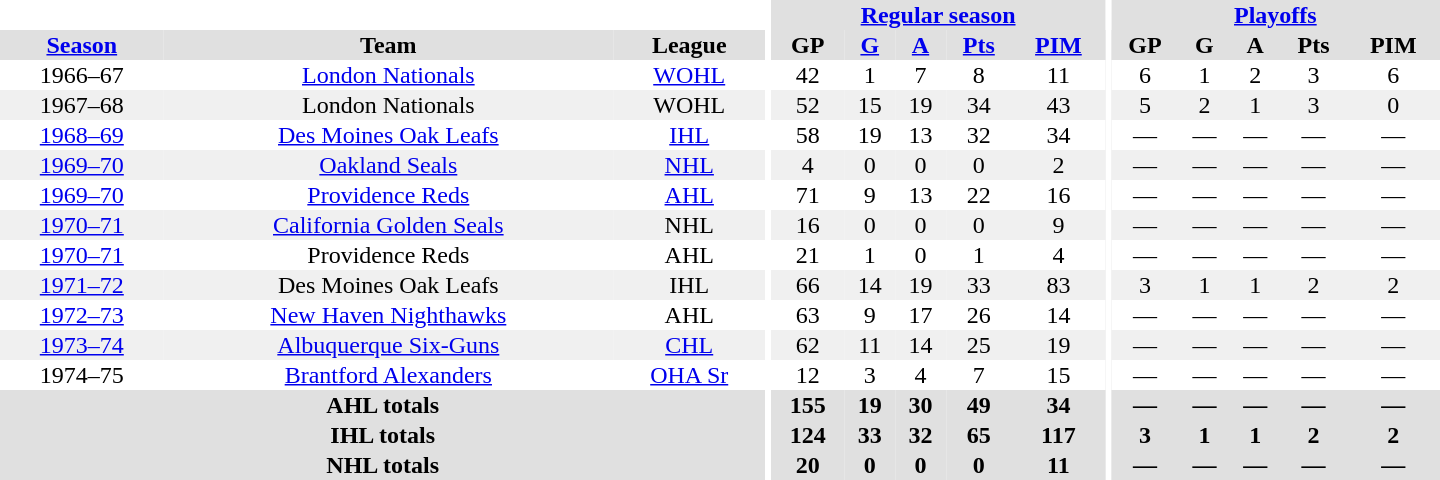<table border="0" cellpadding="1" cellspacing="0" style="text-align:center; width:60em">
<tr bgcolor="#e0e0e0">
<th colspan="3" bgcolor="#ffffff"></th>
<th rowspan="100" bgcolor="#ffffff"></th>
<th colspan="5"><a href='#'>Regular season</a></th>
<th rowspan="100" bgcolor="#ffffff"></th>
<th colspan="5"><a href='#'>Playoffs</a></th>
</tr>
<tr bgcolor="#e0e0e0">
<th><a href='#'>Season</a></th>
<th>Team</th>
<th>League</th>
<th>GP</th>
<th><a href='#'>G</a></th>
<th><a href='#'>A</a></th>
<th><a href='#'>Pts</a></th>
<th><a href='#'>PIM</a></th>
<th>GP</th>
<th>G</th>
<th>A</th>
<th>Pts</th>
<th>PIM</th>
</tr>
<tr>
<td>1966–67</td>
<td><a href='#'>London Nationals</a></td>
<td><a href='#'>WOHL</a></td>
<td>42</td>
<td>1</td>
<td>7</td>
<td>8</td>
<td>11</td>
<td>6</td>
<td>1</td>
<td>2</td>
<td>3</td>
<td>6</td>
</tr>
<tr bgcolor="#f0f0f0">
<td>1967–68</td>
<td>London Nationals</td>
<td>WOHL</td>
<td>52</td>
<td>15</td>
<td>19</td>
<td>34</td>
<td>43</td>
<td>5</td>
<td>2</td>
<td>1</td>
<td>3</td>
<td>0</td>
</tr>
<tr>
<td><a href='#'>1968–69</a></td>
<td><a href='#'>Des Moines Oak Leafs</a></td>
<td><a href='#'>IHL</a></td>
<td>58</td>
<td>19</td>
<td>13</td>
<td>32</td>
<td>34</td>
<td>—</td>
<td>—</td>
<td>—</td>
<td>—</td>
<td>—</td>
</tr>
<tr bgcolor="#f0f0f0">
<td><a href='#'>1969–70</a></td>
<td><a href='#'>Oakland Seals</a></td>
<td><a href='#'>NHL</a></td>
<td>4</td>
<td>0</td>
<td>0</td>
<td>0</td>
<td>2</td>
<td>—</td>
<td>—</td>
<td>—</td>
<td>—</td>
<td>—</td>
</tr>
<tr>
<td><a href='#'>1969–70</a></td>
<td><a href='#'>Providence Reds</a></td>
<td><a href='#'>AHL</a></td>
<td>71</td>
<td>9</td>
<td>13</td>
<td>22</td>
<td>16</td>
<td>—</td>
<td>—</td>
<td>—</td>
<td>—</td>
<td>—</td>
</tr>
<tr bgcolor="#f0f0f0">
<td><a href='#'>1970–71</a></td>
<td><a href='#'>California Golden Seals</a></td>
<td>NHL</td>
<td>16</td>
<td>0</td>
<td>0</td>
<td>0</td>
<td>9</td>
<td>—</td>
<td>—</td>
<td>—</td>
<td>—</td>
<td>—</td>
</tr>
<tr>
<td><a href='#'>1970–71</a></td>
<td>Providence Reds</td>
<td>AHL</td>
<td>21</td>
<td>1</td>
<td>0</td>
<td>1</td>
<td>4</td>
<td>—</td>
<td>—</td>
<td>—</td>
<td>—</td>
<td>—</td>
</tr>
<tr bgcolor="#f0f0f0">
<td><a href='#'>1971–72</a></td>
<td>Des Moines Oak Leafs</td>
<td>IHL</td>
<td>66</td>
<td>14</td>
<td>19</td>
<td>33</td>
<td>83</td>
<td>3</td>
<td>1</td>
<td>1</td>
<td>2</td>
<td>2</td>
</tr>
<tr>
<td><a href='#'>1972–73</a></td>
<td><a href='#'>New Haven Nighthawks</a></td>
<td>AHL</td>
<td>63</td>
<td>9</td>
<td>17</td>
<td>26</td>
<td>14</td>
<td>—</td>
<td>—</td>
<td>—</td>
<td>—</td>
<td>—</td>
</tr>
<tr bgcolor="#f0f0f0">
<td><a href='#'>1973–74</a></td>
<td><a href='#'>Albuquerque Six-Guns</a></td>
<td><a href='#'>CHL</a></td>
<td>62</td>
<td>11</td>
<td>14</td>
<td>25</td>
<td>19</td>
<td>—</td>
<td>—</td>
<td>—</td>
<td>—</td>
<td>—</td>
</tr>
<tr>
<td>1974–75</td>
<td><a href='#'>Brantford Alexanders</a></td>
<td><a href='#'>OHA Sr</a></td>
<td>12</td>
<td>3</td>
<td>4</td>
<td>7</td>
<td>15</td>
<td>—</td>
<td>—</td>
<td>—</td>
<td>—</td>
<td>—</td>
</tr>
<tr bgcolor="#e0e0e0">
<th colspan="3">AHL totals</th>
<th>155</th>
<th>19</th>
<th>30</th>
<th>49</th>
<th>34</th>
<th>—</th>
<th>—</th>
<th>—</th>
<th>—</th>
<th>—</th>
</tr>
<tr bgcolor="#e0e0e0">
<th colspan="3">IHL totals</th>
<th>124</th>
<th>33</th>
<th>32</th>
<th>65</th>
<th>117</th>
<th>3</th>
<th>1</th>
<th>1</th>
<th>2</th>
<th>2</th>
</tr>
<tr bgcolor="#e0e0e0">
<th colspan="3">NHL totals</th>
<th>20</th>
<th>0</th>
<th>0</th>
<th>0</th>
<th>11</th>
<th>—</th>
<th>—</th>
<th>—</th>
<th>—</th>
<th>—</th>
</tr>
</table>
